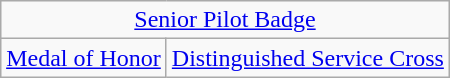<table class="wikitable" style="margin-left: auto; margin-right: auto; text-align: center; margin-bottom: -1px;">
<tr>
<td colspan="7"><a href='#'>Senior Pilot Badge</a></td>
</tr>
<tr>
<td><a href='#'>Medal of Honor</a></td>
<td><a href='#'>Distinguished Service Cross</a></td>
</tr>
</table>
